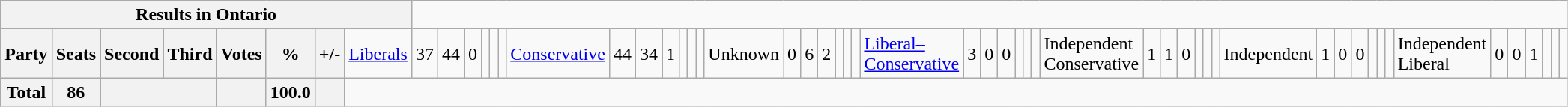<table class="wikitable">
<tr>
<th colspan=9>Results in Ontario</th>
</tr>
<tr>
<th colspan=2>Party</th>
<th>Seats</th>
<th>Second</th>
<th>Third</th>
<th>Votes</th>
<th>%</th>
<th>+/-<br></th>
<td><a href='#'>Liberals</a></td>
<td align="right">37</td>
<td align="right">44</td>
<td align="right">0</td>
<td align="right"></td>
<td align="right"></td>
<td align="right"><br></td>
<td><a href='#'>Conservative</a></td>
<td align="right">44</td>
<td align="right">34</td>
<td align="right">1</td>
<td align="right"></td>
<td align="right"></td>
<td align="right"><br></td>
<td>Unknown</td>
<td align="right">0</td>
<td align="right">6</td>
<td align="right">2</td>
<td align="right"></td>
<td align="right"></td>
<td align="right"><br></td>
<td><a href='#'>Liberal–Conservative</a></td>
<td align="right">3</td>
<td align="right">0</td>
<td align="right">0</td>
<td align="right"></td>
<td align="right"></td>
<td align="right"><br></td>
<td>Independent Conservative</td>
<td align="right">1</td>
<td align="right">1</td>
<td align="right">0</td>
<td align="right"></td>
<td align="right"></td>
<td align="right"><br></td>
<td>Independent</td>
<td align="right">1</td>
<td align="right">0</td>
<td align="right">0</td>
<td align="right"></td>
<td align="right"></td>
<td align="right"><br></td>
<td>Independent Liberal</td>
<td align="right">0</td>
<td align="right">0</td>
<td align="right">1</td>
<td align="right"></td>
<td align="right"></td>
<td align="right"></td>
</tr>
<tr>
<th colspan="2">Total</th>
<th>86</th>
<th colspan="2"></th>
<th></th>
<th>100.0</th>
<th></th>
</tr>
</table>
